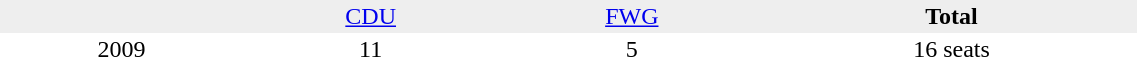<table border="0" cellpadding="2" cellspacing="0" width="60%">
<tr bgcolor="#eeeeee" align="center">
<td></td>
<td><a href='#'>CDU</a></td>
<td><a href='#'>FWG</a></td>
<td><strong>Total</strong></td>
</tr>
<tr align="center">
<td>2009</td>
<td>11</td>
<td>5</td>
<td>16 seats</td>
</tr>
</table>
